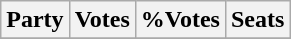<table class="wikitable">
<tr>
<th>Party</th>
<th>Votes</th>
<th>%Votes</th>
<th>Seats</th>
</tr>
<tr>
</tr>
</table>
